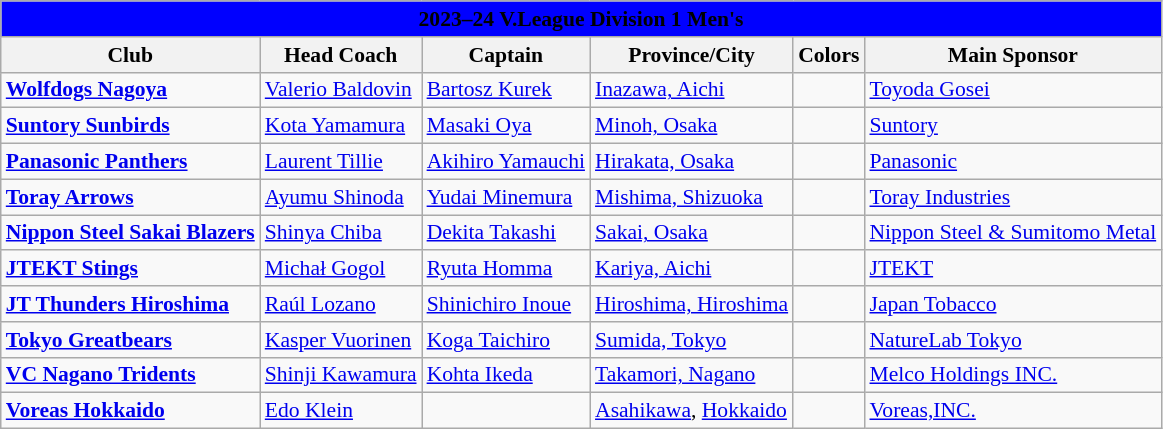<table class="wikitable" style="font-size:90%; width:810; text-align:left;">
<tr>
<th style=background:blue colspan=8><span>2023–24 V.League Division 1 Men's </span></th>
</tr>
<tr>
<th>Club</th>
<th>Head Coach</th>
<th>Captain</th>
<th>Province/City</th>
<th>Colors</th>
<th>Main Sponsor</th>
</tr>
<tr>
<td><strong><a href='#'>Wolfdogs Nagoya</a></strong></td>
<td> <a href='#'>Valerio Baldovin</a></td>
<td> <a href='#'>Bartosz Kurek</a></td>
<td><a href='#'>Inazawa, Aichi</a></td>
<td align=center>  </td>
<td><a href='#'>Toyoda Gosei</a></td>
</tr>
<tr>
<td><strong><a href='#'>Suntory Sunbirds</a></strong></td>
<td> <a href='#'>Kota Yamamura</a></td>
<td> <a href='#'>Masaki Oya</a></td>
<td><a href='#'>Minoh, Osaka</a></td>
<td align=center> </td>
<td><a href='#'>Suntory</a></td>
</tr>
<tr>
<td><strong><a href='#'>Panasonic Panthers</a></strong></td>
<td> <a href='#'>Laurent Tillie</a></td>
<td> <a href='#'>Akihiro Yamauchi</a></td>
<td><a href='#'>Hirakata, Osaka</a></td>
<td align=center> </td>
<td><a href='#'>Panasonic</a></td>
</tr>
<tr>
<td><strong><a href='#'>Toray Arrows</a></strong></td>
<td> <a href='#'>Ayumu Shinoda</a></td>
<td> <a href='#'>Yudai Minemura</a></td>
<td><a href='#'>Mishima, Shizuoka</a></td>
<td align=center> </td>
<td><a href='#'>Toray Industries</a></td>
</tr>
<tr>
<td><strong><a href='#'>Nippon Steel Sakai Blazers</a></strong></td>
<td> <a href='#'>Shinya Chiba</a></td>
<td> <a href='#'>Dekita Takashi</a></td>
<td><a href='#'>Sakai, Osaka</a></td>
<td align=center>  </td>
<td><a href='#'>Nippon Steel & Sumitomo Metal</a></td>
</tr>
<tr>
<td><strong><a href='#'>JTEKT Stings</a></strong></td>
<td> <a href='#'>Michał Gogol</a></td>
<td> <a href='#'>Ryuta Homma</a></td>
<td><a href='#'>Kariya, Aichi</a></td>
<td align=center> </td>
<td><a href='#'>JTEKT</a></td>
</tr>
<tr>
<td><strong><a href='#'>JT Thunders Hiroshima</a></strong></td>
<td> <a href='#'>Raúl Lozano</a></td>
<td> <a href='#'>Shinichiro Inoue</a></td>
<td><a href='#'>Hiroshima, Hiroshima</a></td>
<td align=center>  </td>
<td><a href='#'>Japan Tobacco</a></td>
</tr>
<tr>
<td><strong><a href='#'>Tokyo Greatbears</a></strong></td>
<td> <a href='#'>Kasper Vuorinen</a></td>
<td> <a href='#'>Koga Taichiro</a></td>
<td><a href='#'>Sumida, Tokyo</a></td>
<td align=center>  </td>
<td><a href='#'>NatureLab Tokyo</a></td>
</tr>
<tr>
<td><strong><a href='#'>VC Nagano Tridents</a></strong></td>
<td> <a href='#'>Shinji Kawamura</a></td>
<td> <a href='#'>Kohta Ikeda</a></td>
<td><a href='#'>Takamori, Nagano</a></td>
<td align=center> </td>
<td><a href='#'>Melco Holdings INC.</a></td>
</tr>
<tr>
<td><strong><a href='#'>Voreas Hokkaido</a></strong></td>
<td> <a href='#'>Edo Klein</a></td>
<td></td>
<td><a href='#'>Asahikawa</a>, <a href='#'>Hokkaido</a></td>
<td align=center></td>
<td><a href='#'>Voreas,INC.</a></td>
</tr>
</table>
